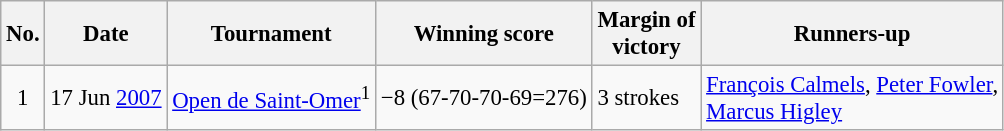<table class="wikitable" style="font-size:95%;">
<tr>
<th>No.</th>
<th>Date</th>
<th>Tournament</th>
<th>Winning score</th>
<th>Margin of<br>victory</th>
<th>Runners-up</th>
</tr>
<tr>
<td align=center>1</td>
<td align=right>17 Jun <a href='#'>2007</a></td>
<td><a href='#'>Open de Saint-Omer</a><sup>1</sup></td>
<td>−8 (67-70-70-69=276)</td>
<td>3 strokes</td>
<td> <a href='#'>François Calmels</a>,  <a href='#'>Peter Fowler</a>,<br> <a href='#'>Marcus Higley</a></td>
</tr>
</table>
